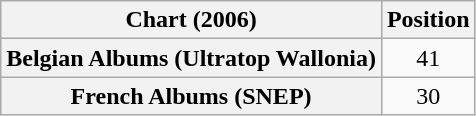<table class="wikitable sortable plainrowheaders" style="text-align:center">
<tr>
<th scope="col">Chart (2006)</th>
<th scope="col">Position</th>
</tr>
<tr>
<th scope="row">Belgian Albums (Ultratop Wallonia)</th>
<td>41</td>
</tr>
<tr>
<th scope="row">French Albums (SNEP)</th>
<td>30</td>
</tr>
</table>
